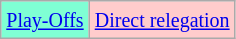<table class="wikitable">
<tr>
<td style="background-color:#7FFFD4;"><small><a href='#'>Play-Offs</a></small></td>
<td style="background-color: #FFCCCC;"><small><a href='#'>Direct relegation</a></small></td>
</tr>
</table>
